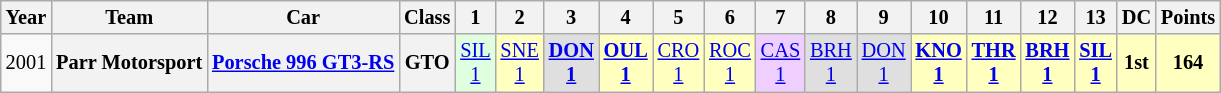<table class="wikitable" style="text-align:center; font-size:85%">
<tr>
<th>Year</th>
<th>Team</th>
<th>Car</th>
<th>Class</th>
<th>1</th>
<th>2</th>
<th>3</th>
<th>4</th>
<th>5</th>
<th>6</th>
<th>7</th>
<th>8</th>
<th>9</th>
<th>10</th>
<th>11</th>
<th>12</th>
<th>13</th>
<th>DC</th>
<th>Points</th>
</tr>
<tr>
<td>2001</td>
<th nowrap>Parr Motorsport</th>
<th nowrap><a href='#'>Porsche 996 GT3-RS</a></th>
<th>GTO</th>
<td style="background:#DFFFDF;"><a href='#'>SIL<br>1</a><br></td>
<td style="background:#FFFFBF;"><a href='#'>SNE<br>1</a><br></td>
<td style="background:#DFDFDF;"><strong><a href='#'>DON<br>1</a></strong><br></td>
<td style="background:#FFFFBF;"><strong><a href='#'>OUL<br>1</a></strong><br></td>
<td style="background:#FFFFBF;"><a href='#'>CRO<br>1</a><br></td>
<td style="background:#FFFFBF;"><a href='#'>ROC<br>1</a><br></td>
<td style="background:#EFCFFF;"><a href='#'>CAS<br>1</a><br></td>
<td style="background:#DFDFDF;"><a href='#'>BRH<br>1</a><br></td>
<td style="background:#DFDFDF;"><a href='#'>DON<br>1</a><br></td>
<td style="background:#FFFFBF;"><strong><a href='#'>KNO<br>1</a></strong><br></td>
<td style="background:#FFFFBF;"><strong><a href='#'>THR<br>1</a></strong><br></td>
<td style="background:#FFFFBF;"><strong><a href='#'>BRH<br>1</a></strong><br></td>
<td style="background:#FFFFBF;"><strong><a href='#'>SIL<br>1</a></strong><br></td>
<th style="background:#FFFFBF;">1st</th>
<th style="background:#FFFFBF;">164</th>
</tr>
</table>
